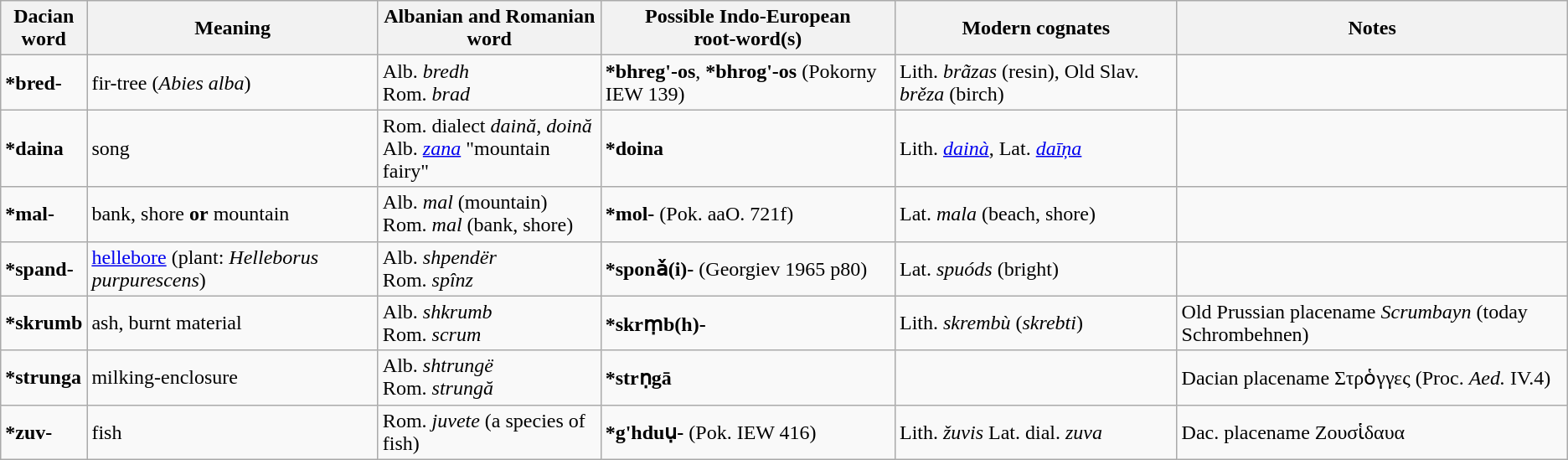<table class=wikitable>
<tr>
<th>Dacian<br>word</th>
<th>Meaning</th>
<th>Albanian and Romanian word</th>
<th>Possible Indo-European<br>root-word(s)</th>
<th>Modern cognates</th>
<th>Notes</th>
</tr>
<tr>
<td><strong>*bred-</strong></td>
<td>fir-tree (<em>Abies alba</em>)</td>
<td>Alb. <em>bredh</em><br>Rom. <em>brad</em></td>
<td><strong>*bhreg'-os</strong>, <strong>*bhrog'-os</strong> (Pokorny IEW 139)</td>
<td>Lith. <em>brãzas</em> (resin), Old Slav. <em>brěza</em> (birch)</td>
<td></td>
</tr>
<tr>
<td><strong>*daina</strong></td>
<td>song</td>
<td>Rom. dialect <em>daină</em>, <em>doină</em><br>Alb. <em><a href='#'>zana</a></em> "mountain fairy"</td>
<td><strong>*doina</strong></td>
<td>Lith. <em><a href='#'>dainà</a></em>, Lat. <em><a href='#'>daīņa</a></em></td>
<td></td>
</tr>
<tr>
<td><strong>*mal-</strong></td>
<td>bank, shore <strong>or</strong> mountain</td>
<td>Alb. <em>mal</em> (mountain)<br>Rom. <em>mal</em> (bank, shore)</td>
<td><strong>*mol-</strong> (Pok. aaO. 721f)</td>
<td>Lat. <em>mala</em> (beach, shore)</td>
<td></td>
</tr>
<tr>
<td><strong>*spand-</strong></td>
<td><a href='#'>hellebore</a> (plant: <em>Helleborus purpurescens</em>)</td>
<td>Alb. <em>shpendër</em><br>Rom. <em>spînz</em></td>
<td><strong>*sponǎ(i)-</strong> (Georgiev 1965 p80)</td>
<td>Lat. <em>spuóds</em> (bright)</td>
<td></td>
</tr>
<tr>
<td><strong>*skrumb</strong></td>
<td>ash, burnt material</td>
<td>Alb. <em>shkrumb</em><br>Rom. <em>scrum</em></td>
<td><strong>*skrṃb(h)-</strong></td>
<td>Lith. <em>skrembù</em> (<em>skrebti</em>)</td>
<td>Old Prussian placename <em>Scrumbayn</em> (today Schrombehnen)</td>
</tr>
<tr>
<td><strong>*strunga</strong></td>
<td>milking-enclosure</td>
<td>Alb. <em>shtrungë</em><br>Rom. <em>strungă</em></td>
<td><strong>*strṇgā</strong></td>
<td></td>
<td>Dacian placename Στρὁγγες (Proc. <em>Aed.</em> IV.4)</td>
</tr>
<tr>
<td><strong>*zuv-</strong></td>
<td>fish</td>
<td>Rom. <em>juvete</em> (a species of fish)</td>
<td><strong>*g'hduụ-</strong> (Pok. IEW 416)</td>
<td>Lith. <em>žuvis</em> Lat. dial. <em>zuva</em></td>
<td>Dac. placename Ζουσἱδαυα</td>
</tr>
</table>
